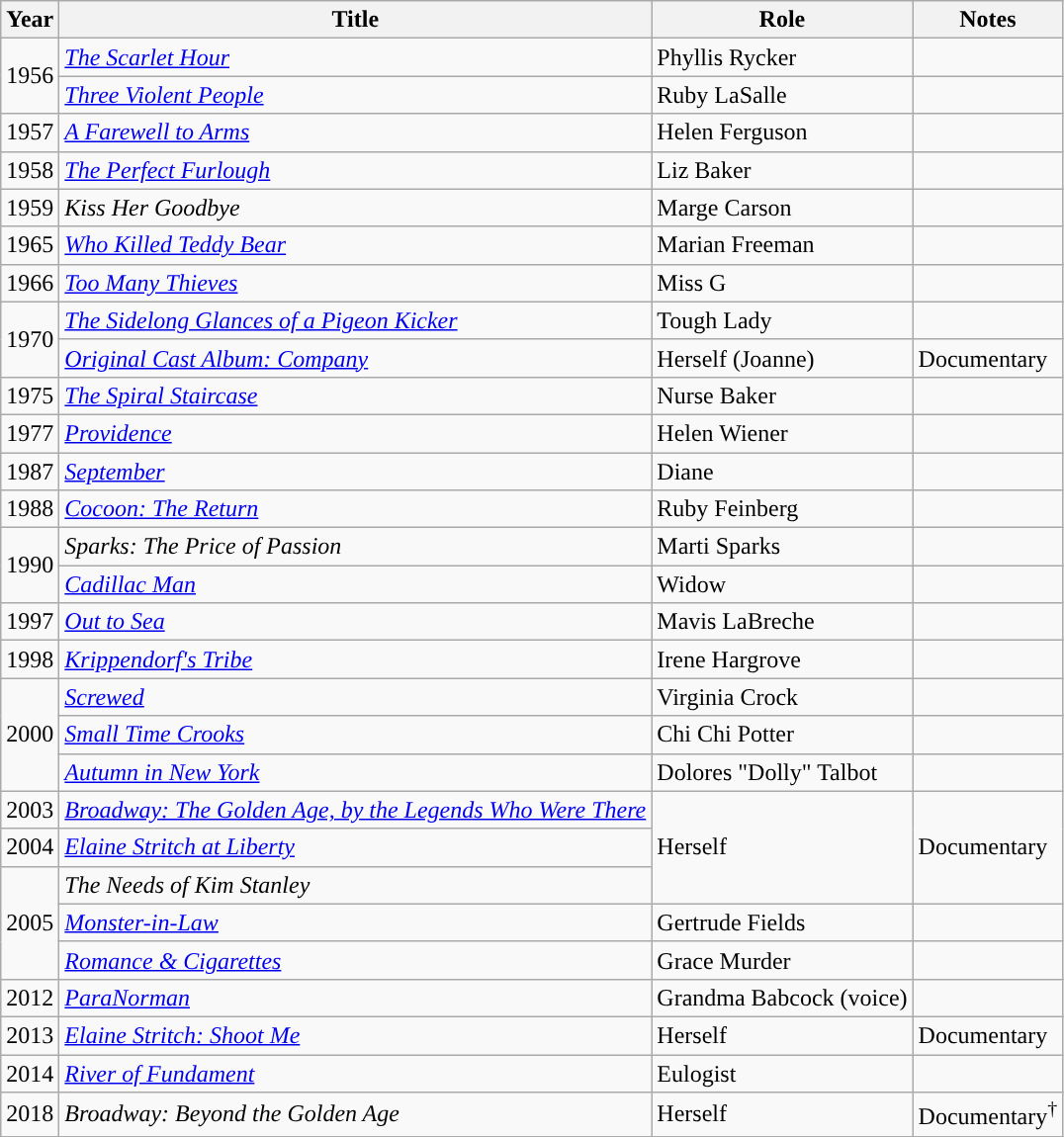<table class="wikitable sortable">
<tr>
<th>Year</th>
<th>Title</th>
<th>Role</th>
<th>Notes</th>
</tr>
<tr>
<td rowspan="2">1956</td>
<td><em><a href='#'>The Scarlet Hour</a></em></td>
<td>Phyllis Rycker</td>
<td></td>
</tr>
<tr>
<td><em><a href='#'>Three Violent People</a></em></td>
<td>Ruby LaSalle</td>
<td></td>
</tr>
<tr>
<td>1957</td>
<td><em><a href='#'>A Farewell to Arms</a></em></td>
<td>Helen Ferguson</td>
<td></td>
</tr>
<tr>
<td>1958</td>
<td><em><a href='#'>The Perfect Furlough</a></em></td>
<td>Liz Baker</td>
<td></td>
</tr>
<tr>
<td>1959</td>
<td><em>Kiss Her Goodbye</em></td>
<td>Marge Carson</td>
<td></td>
</tr>
<tr>
<td>1965</td>
<td><em><a href='#'>Who Killed Teddy Bear</a></em></td>
<td>Marian Freeman</td>
<td></td>
</tr>
<tr>
<td>1966</td>
<td><em><a href='#'>Too Many Thieves</a></em></td>
<td>Miss G</td>
<td></td>
</tr>
<tr>
<td rowspan="2">1970</td>
<td><em><a href='#'>The Sidelong Glances of a Pigeon Kicker</a></em></td>
<td>Tough Lady</td>
<td></td>
</tr>
<tr>
<td><em><a href='#'>Original Cast Album: Company</a></em></td>
<td>Herself (Joanne)</td>
<td>Documentary</td>
</tr>
<tr>
<td>1975</td>
<td><em><a href='#'>The Spiral Staircase</a></em></td>
<td>Nurse Baker</td>
<td></td>
</tr>
<tr>
<td>1977</td>
<td><em><a href='#'>Providence</a></em></td>
<td>Helen Wiener</td>
<td></td>
</tr>
<tr>
<td>1987</td>
<td><em><a href='#'>September</a></em></td>
<td>Diane</td>
<td></td>
</tr>
<tr>
<td>1988</td>
<td><em><a href='#'>Cocoon: The Return</a></em></td>
<td>Ruby Feinberg</td>
<td></td>
</tr>
<tr>
<td rowspan="2">1990</td>
<td><em>Sparks: The Price of Passion</em></td>
<td>Marti Sparks</td>
<td></td>
</tr>
<tr>
<td><em><a href='#'>Cadillac Man</a></em></td>
<td>Widow</td>
<td></td>
</tr>
<tr>
<td>1997</td>
<td><em><a href='#'>Out to Sea</a></em></td>
<td>Mavis LaBreche</td>
<td></td>
</tr>
<tr>
<td>1998</td>
<td><em><a href='#'>Krippendorf's Tribe</a></em></td>
<td>Irene Hargrove</td>
<td></td>
</tr>
<tr>
<td rowspan="3">2000</td>
<td><em><a href='#'>Screwed</a></em></td>
<td>Virginia Crock</td>
<td></td>
</tr>
<tr>
<td><em><a href='#'>Small Time Crooks</a></em></td>
<td>Chi Chi Potter</td>
<td></td>
</tr>
<tr>
<td><em><a href='#'>Autumn in New York</a></em></td>
<td>Dolores "Dolly" Talbot</td>
<td></td>
</tr>
<tr>
<td>2003</td>
<td><em><a href='#'>Broadway: The Golden Age, by the Legends Who Were There</a></em></td>
<td rowspan="3">Herself</td>
<td rowspan="3">Documentary</td>
</tr>
<tr>
<td>2004</td>
<td><em><a href='#'>Elaine Stritch at Liberty</a></em></td>
</tr>
<tr>
<td rowspan="3">2005</td>
<td><em>The Needs of Kim Stanley</em></td>
</tr>
<tr>
<td><em><a href='#'>Monster-in-Law</a></em></td>
<td>Gertrude Fields</td>
<td></td>
</tr>
<tr>
<td><em><a href='#'>Romance & Cigarettes</a></em></td>
<td>Grace Murder</td>
<td></td>
</tr>
<tr>
<td>2012</td>
<td><em><a href='#'>ParaNorman</a></em></td>
<td>Grandma Babcock (voice)</td>
<td></td>
</tr>
<tr>
<td>2013</td>
<td><em><a href='#'>Elaine Stritch: Shoot Me</a></em></td>
<td>Herself</td>
<td>Documentary</td>
</tr>
<tr>
<td>2014</td>
<td><em><a href='#'>River of Fundament</a></em></td>
<td>Eulogist</td>
<td></td>
</tr>
<tr>
<td>2018</td>
<td><em>Broadway: Beyond the Golden Age</em></td>
<td>Herself</td>
<td>Documentary<sup>†</sup></td>
</tr>
</table>
